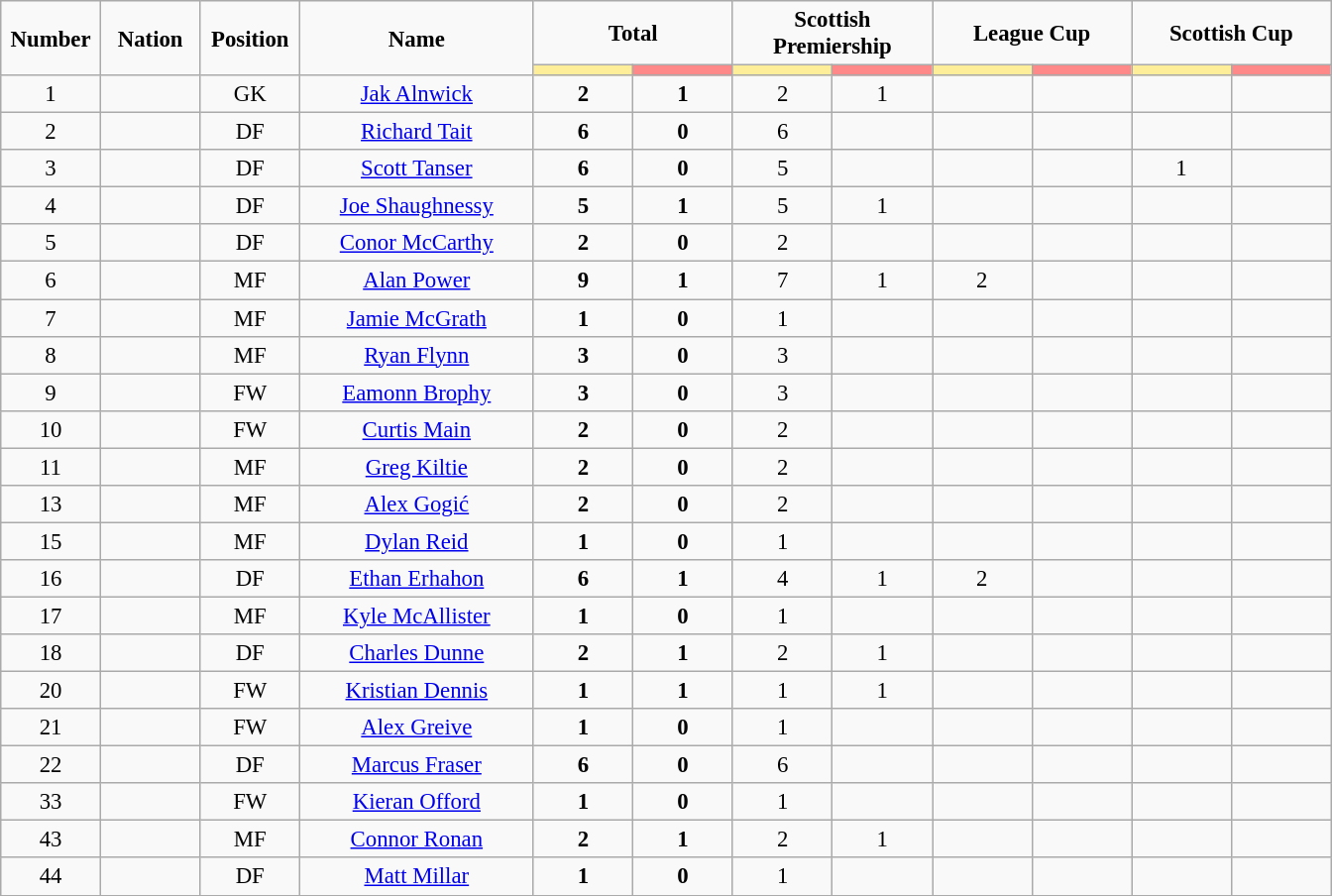<table class="wikitable" style="font-size: 95%; text-align: center;">
<tr>
<td rowspan="2"  width=60 "><strong>Number</strong></td>
<td rowspan="2"  width=60 "><strong>Nation</strong></td>
<td rowspan="2"  width=60 "><strong>Position</strong></td>
<td rowspan="2"  width=150 "><strong>Name</strong></td>
<td colspan="2"><strong>Total </strong></td>
<td colspan="2"><strong>Scottish Premiership</strong></td>
<td colspan="2"><strong>League Cup</strong></td>
<td colspan="2"><strong>Scottish Cup</strong></td>
</tr>
<tr>
<th style="width:60px; background:#fe9;"></th>
<th style="width:60px; background:#ff8888;"></th>
<th style="width:60px; background:#fe9;"></th>
<th style="width:60px; background:#ff8888;"></th>
<th style="width:60px; background:#fe9;"></th>
<th style="width:60px; background:#ff8888;"></th>
<th style="width:60px; background:#fe9;"></th>
<th style="width:60px; background:#ff8888;"></th>
</tr>
<tr>
<td>1</td>
<td></td>
<td>GK</td>
<td><a href='#'>Jak Alnwick</a></td>
<td><strong>2</strong></td>
<td><strong>1</strong></td>
<td>2</td>
<td>1</td>
<td></td>
<td></td>
<td></td>
<td></td>
</tr>
<tr>
<td>2</td>
<td></td>
<td>DF</td>
<td><a href='#'>Richard Tait</a></td>
<td><strong>6</strong></td>
<td><strong>0</strong></td>
<td>6</td>
<td></td>
<td></td>
<td></td>
<td></td>
<td></td>
</tr>
<tr>
<td>3</td>
<td></td>
<td>DF</td>
<td><a href='#'>Scott Tanser</a></td>
<td><strong>6</strong></td>
<td><strong>0</strong></td>
<td>5</td>
<td></td>
<td></td>
<td></td>
<td>1</td>
<td></td>
</tr>
<tr>
<td>4</td>
<td></td>
<td>DF</td>
<td><a href='#'>Joe Shaughnessy</a></td>
<td><strong>5</strong></td>
<td><strong>1</strong></td>
<td>5</td>
<td>1</td>
<td></td>
<td></td>
<td></td>
<td></td>
</tr>
<tr>
<td>5</td>
<td></td>
<td>DF</td>
<td><a href='#'>Conor McCarthy</a></td>
<td><strong>2</strong></td>
<td><strong>0</strong></td>
<td>2</td>
<td></td>
<td></td>
<td></td>
<td></td>
<td></td>
</tr>
<tr>
<td>6</td>
<td></td>
<td>MF</td>
<td><a href='#'>Alan Power</a></td>
<td><strong>9</strong></td>
<td><strong>1</strong></td>
<td>7</td>
<td>1</td>
<td>2</td>
<td></td>
<td></td>
<td></td>
</tr>
<tr>
<td>7</td>
<td></td>
<td>MF</td>
<td><a href='#'>Jamie McGrath</a></td>
<td><strong>1</strong></td>
<td><strong>0</strong></td>
<td>1</td>
<td></td>
<td></td>
<td></td>
<td></td>
<td></td>
</tr>
<tr>
<td>8</td>
<td></td>
<td>MF</td>
<td><a href='#'>Ryan Flynn</a></td>
<td><strong>3</strong></td>
<td><strong>0</strong></td>
<td>3</td>
<td></td>
<td></td>
<td></td>
<td></td>
<td></td>
</tr>
<tr>
<td>9</td>
<td></td>
<td>FW</td>
<td><a href='#'>Eamonn Brophy</a></td>
<td><strong>3</strong></td>
<td><strong>0</strong></td>
<td>3</td>
<td></td>
<td></td>
<td></td>
<td></td>
<td></td>
</tr>
<tr>
<td>10</td>
<td></td>
<td>FW</td>
<td><a href='#'>Curtis Main</a></td>
<td><strong>2</strong></td>
<td><strong>0</strong></td>
<td>2</td>
<td></td>
<td></td>
<td></td>
<td></td>
<td></td>
</tr>
<tr>
<td>11</td>
<td></td>
<td>MF</td>
<td><a href='#'>Greg Kiltie</a></td>
<td><strong>2</strong></td>
<td><strong>0</strong></td>
<td>2</td>
<td></td>
<td></td>
<td></td>
<td></td>
<td></td>
</tr>
<tr>
<td>13</td>
<td></td>
<td>MF</td>
<td><a href='#'>Alex Gogić</a></td>
<td><strong>2</strong></td>
<td><strong>0</strong></td>
<td>2</td>
<td></td>
<td></td>
<td></td>
<td></td>
<td></td>
</tr>
<tr>
<td>15</td>
<td></td>
<td>MF</td>
<td><a href='#'>Dylan Reid</a></td>
<td><strong>1</strong></td>
<td><strong>0</strong></td>
<td>1</td>
<td></td>
<td></td>
<td></td>
<td></td>
<td></td>
</tr>
<tr>
<td>16</td>
<td></td>
<td>DF</td>
<td><a href='#'>Ethan Erhahon</a></td>
<td><strong>6</strong></td>
<td><strong>1</strong></td>
<td>4</td>
<td>1</td>
<td>2</td>
<td></td>
<td></td>
<td></td>
</tr>
<tr>
<td>17</td>
<td></td>
<td>MF</td>
<td><a href='#'>Kyle McAllister</a></td>
<td><strong>1</strong></td>
<td><strong>0</strong></td>
<td>1</td>
<td></td>
<td></td>
<td></td>
<td></td>
<td></td>
</tr>
<tr>
<td>18</td>
<td></td>
<td>DF</td>
<td><a href='#'>Charles Dunne</a></td>
<td><strong>2</strong></td>
<td><strong>1</strong></td>
<td>2</td>
<td>1</td>
<td></td>
<td></td>
<td></td>
<td></td>
</tr>
<tr>
<td>20</td>
<td></td>
<td>FW</td>
<td><a href='#'>Kristian Dennis</a></td>
<td><strong>1</strong></td>
<td><strong>1</strong></td>
<td>1</td>
<td>1</td>
<td></td>
<td></td>
<td></td>
<td></td>
</tr>
<tr>
<td>21</td>
<td></td>
<td>FW</td>
<td><a href='#'>Alex Greive</a></td>
<td><strong>1</strong></td>
<td><strong>0</strong></td>
<td>1</td>
<td></td>
<td></td>
<td></td>
<td></td>
<td></td>
</tr>
<tr>
<td>22</td>
<td></td>
<td>DF</td>
<td><a href='#'>Marcus Fraser</a></td>
<td><strong>6</strong></td>
<td><strong>0</strong></td>
<td>6</td>
<td></td>
<td></td>
<td></td>
<td></td>
<td></td>
</tr>
<tr>
<td>33</td>
<td></td>
<td>FW</td>
<td><a href='#'>Kieran Offord</a></td>
<td><strong>1</strong></td>
<td><strong>0</strong></td>
<td>1</td>
<td></td>
<td></td>
<td></td>
<td></td>
<td></td>
</tr>
<tr>
<td>43</td>
<td></td>
<td>MF</td>
<td><a href='#'>Connor Ronan</a></td>
<td><strong>2</strong></td>
<td><strong>1</strong></td>
<td>2</td>
<td>1</td>
<td></td>
<td></td>
<td></td>
<td></td>
</tr>
<tr>
<td>44</td>
<td></td>
<td>DF</td>
<td><a href='#'>Matt Millar</a></td>
<td><strong>1</strong></td>
<td><strong>0</strong></td>
<td>1</td>
<td></td>
<td></td>
<td></td>
<td></td>
<td></td>
</tr>
<tr>
</tr>
</table>
